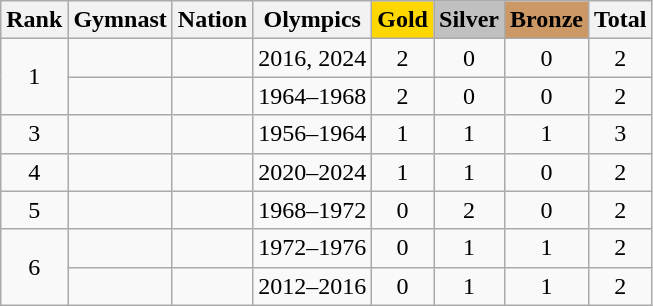<table class="wikitable sortable" style="text-align:center">
<tr>
<th>Rank</th>
<th>Gymnast</th>
<th>Nation</th>
<th>Olympics</th>
<th style="background-color:gold">Gold</th>
<th style="background-color:silver">Silver</th>
<th style="background-color:#cc9966">Bronze</th>
<th>Total</th>
</tr>
<tr>
<td rowspan="2">1</td>
<td align=left></td>
<td align=left></td>
<td>2016, 2024</td>
<td>2</td>
<td>0</td>
<td>0</td>
<td>2</td>
</tr>
<tr>
<td align=left></td>
<td align=left></td>
<td>1964–1968</td>
<td>2</td>
<td>0</td>
<td>0</td>
<td>2</td>
</tr>
<tr>
<td>3</td>
<td align=left></td>
<td align=left></td>
<td>1956–1964</td>
<td>1</td>
<td>1</td>
<td>1</td>
<td>3</td>
</tr>
<tr>
<td>4</td>
<td align=left></td>
<td align=left></td>
<td>2020–2024</td>
<td>1</td>
<td>1</td>
<td>0</td>
<td>2</td>
</tr>
<tr>
<td>5</td>
<td align=left></td>
<td align=left></td>
<td>1968–1972</td>
<td>0</td>
<td>2</td>
<td>0</td>
<td>2</td>
</tr>
<tr>
<td rowspan=2>6</td>
<td align=left></td>
<td align=left></td>
<td>1972–1976</td>
<td>0</td>
<td>1</td>
<td>1</td>
<td>2</td>
</tr>
<tr>
<td align=left></td>
<td align=left></td>
<td>2012–2016</td>
<td>0</td>
<td>1</td>
<td>1</td>
<td>2</td>
</tr>
</table>
